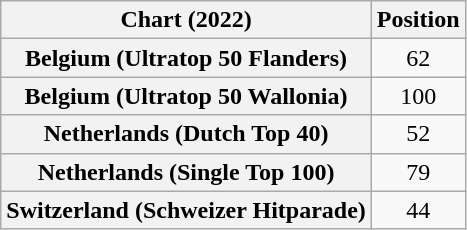<table class="wikitable sortable plainrowheaders" style="text-align:center">
<tr>
<th scope="col">Chart (2022)</th>
<th scope="col">Position</th>
</tr>
<tr>
<th scope="row">Belgium (Ultratop 50 Flanders)</th>
<td>62</td>
</tr>
<tr>
<th scope="row">Belgium (Ultratop 50 Wallonia)</th>
<td>100</td>
</tr>
<tr>
<th scope="row">Netherlands (Dutch Top 40)</th>
<td>52</td>
</tr>
<tr>
<th scope="row">Netherlands (Single Top 100)</th>
<td>79</td>
</tr>
<tr>
<th scope="row">Switzerland (Schweizer Hitparade)</th>
<td>44</td>
</tr>
</table>
